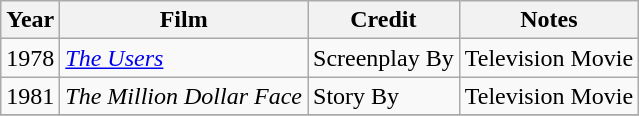<table class="wikitable">
<tr>
<th>Year</th>
<th>Film</th>
<th>Credit</th>
<th>Notes</th>
</tr>
<tr>
<td>1978</td>
<td><em><a href='#'>The Users</a></em></td>
<td>Screenplay By</td>
<td>Television Movie</td>
</tr>
<tr>
<td>1981</td>
<td><em>The Million Dollar Face</em></td>
<td>Story By</td>
<td>Television Movie</td>
</tr>
<tr>
</tr>
</table>
